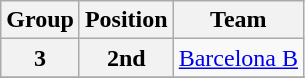<table class="wikitable">
<tr>
<th>Group</th>
<th>Position</th>
<th>Team</th>
</tr>
<tr>
<th>3</th>
<th>2nd</th>
<td><a href='#'>Barcelona B</a></td>
</tr>
<tr>
</tr>
</table>
